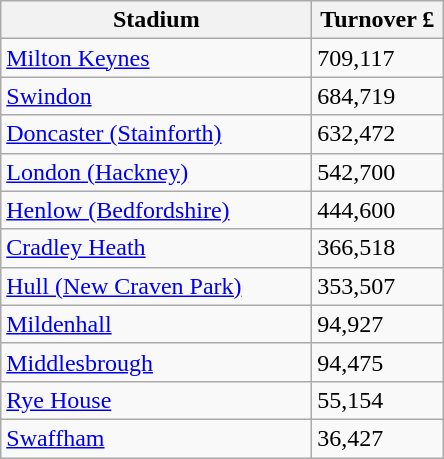<table class="wikitable">
<tr>
<th width=200>Stadium</th>
<th width=80>Turnover £</th>
</tr>
<tr>
<td><a href='#'>Milton Keynes</a></td>
<td>709,117</td>
</tr>
<tr>
<td><a href='#'>Swindon</a></td>
<td>684,719</td>
</tr>
<tr>
<td><a href='#'>Doncaster (Stainforth)</a></td>
<td>632,472</td>
</tr>
<tr>
<td><a href='#'>London (Hackney)</a></td>
<td>542,700</td>
</tr>
<tr>
<td><a href='#'>Henlow (Bedfordshire)</a></td>
<td>444,600</td>
</tr>
<tr>
<td><a href='#'>Cradley Heath</a></td>
<td>366,518</td>
</tr>
<tr>
<td><a href='#'>Hull (New Craven Park)</a></td>
<td>353,507</td>
</tr>
<tr>
<td><a href='#'>Mildenhall</a></td>
<td>94,927</td>
</tr>
<tr>
<td><a href='#'>Middlesbrough</a></td>
<td>94,475</td>
</tr>
<tr>
<td><a href='#'>Rye House</a></td>
<td>55,154</td>
</tr>
<tr>
<td><a href='#'>Swaffham</a></td>
<td>36,427</td>
</tr>
</table>
